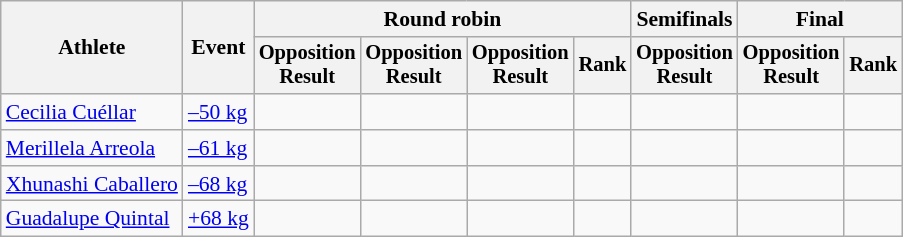<table class="wikitable" border="1" style="font-size:90%">
<tr>
<th rowspan=2>Athlete</th>
<th rowspan=2>Event</th>
<th colspan=4>Round robin</th>
<th>Semifinals</th>
<th colspan=2>Final</th>
</tr>
<tr style="font-size:95%">
<th>Opposition<br>Result</th>
<th>Opposition<br>Result</th>
<th>Opposition<br>Result</th>
<th>Rank</th>
<th>Opposition<br>Result</th>
<th>Opposition<br>Result</th>
<th>Rank</th>
</tr>
<tr align=center>
<td align=left><a href='#'>Cecilia Cuéllar</a></td>
<td align=left><a href='#'>–50 kg</a></td>
<td></td>
<td></td>
<td></td>
<td></td>
<td></td>
<td></td>
<td></td>
</tr>
<tr align=center>
<td align=left><a href='#'>Merillela Arreola</a></td>
<td align=left><a href='#'>–61 kg</a></td>
<td></td>
<td></td>
<td></td>
<td></td>
<td></td>
<td></td>
<td></td>
</tr>
<tr align=center>
<td align=left><a href='#'>Xhunashi Caballero</a></td>
<td align=left><a href='#'>–68 kg</a></td>
<td></td>
<td></td>
<td></td>
<td></td>
<td></td>
<td></td>
<td></td>
</tr>
<tr align=center>
<td align=left><a href='#'>Guadalupe Quintal</a></td>
<td align=left><a href='#'>+68 kg</a></td>
<td></td>
<td></td>
<td></td>
<td></td>
<td></td>
<td></td>
<td></td>
</tr>
</table>
